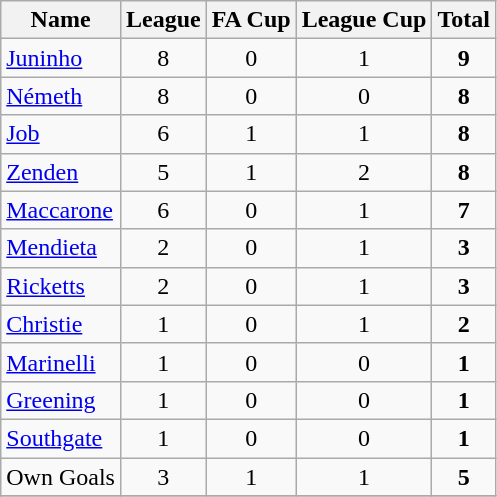<table class="wikitable sortable" style="text-align:center">
<tr>
<th>Name</th>
<th>League</th>
<th>FA Cup</th>
<th>League Cup</th>
<th>Total</th>
</tr>
<tr>
<td align="left"> <a href='#'>Juninho</a></td>
<td>8</td>
<td>0</td>
<td>1</td>
<td><strong>9</strong></td>
</tr>
<tr>
<td align="left"> <a href='#'>Németh</a></td>
<td>8</td>
<td>0</td>
<td>0</td>
<td><strong>8</strong></td>
</tr>
<tr>
<td align="left"> <a href='#'>Job</a></td>
<td>6</td>
<td>1</td>
<td>1</td>
<td><strong>8</strong></td>
</tr>
<tr>
<td align="left"> <a href='#'>Zenden</a></td>
<td>5</td>
<td>1</td>
<td>2</td>
<td><strong>8</strong></td>
</tr>
<tr>
<td align="left"> <a href='#'>Maccarone</a></td>
<td>6</td>
<td>0</td>
<td>1</td>
<td><strong>7</strong></td>
</tr>
<tr>
<td align="left"> <a href='#'>Mendieta</a></td>
<td>2</td>
<td>0</td>
<td>1</td>
<td><strong>3</strong></td>
</tr>
<tr>
<td align="left"> <a href='#'>Ricketts</a></td>
<td>2</td>
<td>0</td>
<td>1</td>
<td><strong>3</strong></td>
</tr>
<tr>
<td align="left"> <a href='#'>Christie</a></td>
<td>1</td>
<td>0</td>
<td>1</td>
<td><strong>2</strong></td>
</tr>
<tr>
<td align="left"> <a href='#'>Marinelli</a></td>
<td>1</td>
<td>0</td>
<td>0</td>
<td><strong>1</strong></td>
</tr>
<tr>
<td align="left"> <a href='#'>Greening</a></td>
<td>1</td>
<td>0</td>
<td>0</td>
<td><strong>1</strong></td>
</tr>
<tr>
<td align="left"> <a href='#'>Southgate</a></td>
<td>1</td>
<td>0</td>
<td>0</td>
<td><strong>1</strong></td>
</tr>
<tr>
<td>Own Goals</td>
<td>3</td>
<td>1</td>
<td>1</td>
<td><strong>5</strong></td>
</tr>
<tr>
</tr>
</table>
